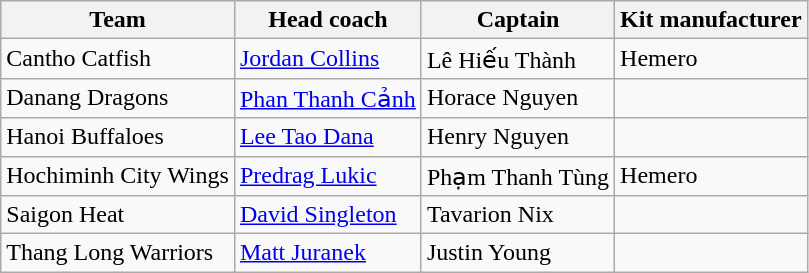<table class="wikitable sortable">
<tr>
<th>Team</th>
<th>Head coach</th>
<th>Captain</th>
<th>Kit manufacturer</th>
</tr>
<tr>
<td>Cantho Catfish</td>
<td> <a href='#'>Jordan Collins</a></td>
<td>Lê Hiếu Thành</td>
<td>Hemero</td>
</tr>
<tr>
<td>Danang Dragons</td>
<td> <a href='#'>Phan Thanh Cảnh</a></td>
<td>Horace Nguyen</td>
<td></td>
</tr>
<tr>
<td>Hanoi Buffaloes</td>
<td> <a href='#'>Lee Tao Dana</a></td>
<td>Henry Nguyen</td>
<td></td>
</tr>
<tr>
<td>Hochiminh City Wings</td>
<td> <a href='#'>Predrag Lukic</a></td>
<td>Phạm Thanh Tùng</td>
<td>Hemero</td>
</tr>
<tr>
<td>Saigon Heat</td>
<td> <a href='#'>David Singleton</a></td>
<td>Tavarion Nix</td>
<td></td>
</tr>
<tr>
<td>Thang Long Warriors</td>
<td> <a href='#'>Matt Juranek</a></td>
<td>Justin Young</td>
<td></td>
</tr>
</table>
